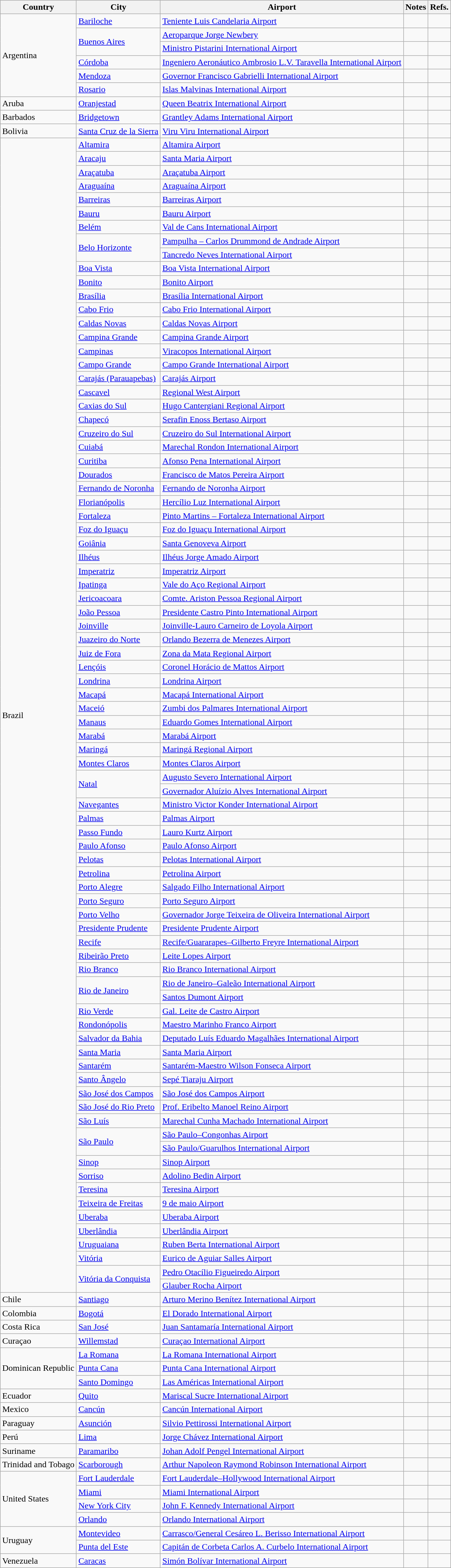<table class="wikitable sortable">
<tr>
<th>Country</th>
<th>City</th>
<th>Airport</th>
<th>Notes</th>
<th class=unsortable>Refs.</th>
</tr>
<tr>
<td rowspan="6">Argentina</td>
<td><a href='#'>Bariloche</a></td>
<td><a href='#'>Teniente Luis Candelaria Airport</a></td>
<td></td>
<td align=center></td>
</tr>
<tr>
<td rowspan="2"><a href='#'>Buenos Aires</a></td>
<td><a href='#'>Aeroparque Jorge Newbery</a></td>
<td></td>
<td align=center></td>
</tr>
<tr>
<td><a href='#'>Ministro Pistarini International Airport</a></td>
<td></td>
<td align=center></td>
</tr>
<tr>
<td><a href='#'>Córdoba</a></td>
<td><a href='#'>Ingeniero Aeronáutico Ambrosio L.V. Taravella International Airport</a></td>
<td></td>
<td align=center></td>
</tr>
<tr>
<td><a href='#'>Mendoza</a></td>
<td><a href='#'>Governor Francisco Gabrielli International Airport</a></td>
<td></td>
<td align=center></td>
</tr>
<tr>
<td><a href='#'>Rosario</a></td>
<td><a href='#'>Islas Malvinas International Airport</a></td>
<td></td>
<td align=center></td>
</tr>
<tr>
<td>Aruba</td>
<td><a href='#'>Oranjestad</a></td>
<td><a href='#'>Queen Beatrix International Airport</a></td>
<td></td>
<td align=center></td>
</tr>
<tr>
<td>Barbados</td>
<td><a href='#'>Bridgetown</a></td>
<td><a href='#'>Grantley Adams International Airport</a></td>
<td></td>
<td align=center></td>
</tr>
<tr>
<td>Bolivia</td>
<td><a href='#'>Santa Cruz de la Sierra</a></td>
<td><a href='#'>Viru Viru International Airport</a></td>
<td></td>
<td align=center></td>
</tr>
<tr>
<td rowspan="84">Brazil</td>
<td><a href='#'>Altamira</a></td>
<td><a href='#'>Altamira Airport</a></td>
<td></td>
<td align=center></td>
</tr>
<tr>
<td><a href='#'>Aracaju</a></td>
<td><a href='#'>Santa Maria Airport</a></td>
<td align=center></td>
<td align=center></td>
</tr>
<tr>
<td><a href='#'>Araçatuba</a></td>
<td><a href='#'>Araçatuba Airport</a></td>
<td></td>
<td align=center></td>
</tr>
<tr>
<td><a href='#'>Araguaína</a></td>
<td><a href='#'>Araguaína Airport</a></td>
<td></td>
<td></td>
</tr>
<tr>
<td><a href='#'>Barreiras</a></td>
<td><a href='#'>Barreiras Airport</a></td>
<td></td>
<td></td>
</tr>
<tr>
<td><a href='#'>Bauru</a></td>
<td><a href='#'>Bauru Airport</a></td>
<td></td>
<td align=center></td>
</tr>
<tr>
<td><a href='#'>Belém</a></td>
<td><a href='#'>Val de Cans International Airport</a></td>
<td></td>
<td align=center></td>
</tr>
<tr>
<td rowspan="2"><a href='#'>Belo Horizonte</a></td>
<td><a href='#'>Pampulha – Carlos Drummond de Andrade Airport</a></td>
<td></td>
<td align=center></td>
</tr>
<tr>
<td><a href='#'>Tancredo Neves International Airport</a></td>
<td align=center></td>
<td align=center></td>
</tr>
<tr>
<td><a href='#'>Boa Vista</a></td>
<td><a href='#'>Boa Vista International Airport</a></td>
<td align=center></td>
<td align=center></td>
</tr>
<tr>
<td><a href='#'>Bonito</a></td>
<td><a href='#'>Bonito Airport</a></td>
<td></td>
<td align=center></td>
</tr>
<tr>
<td><a href='#'>Brasília</a></td>
<td><a href='#'>Brasília International Airport</a></td>
<td></td>
<td align=center></td>
</tr>
<tr>
<td><a href='#'>Cabo Frio</a></td>
<td><a href='#'>Cabo Frio International Airport</a></td>
<td></td>
<td align=center></td>
</tr>
<tr>
<td><a href='#'>Caldas Novas</a></td>
<td><a href='#'>Caldas Novas Airport</a></td>
<td></td>
<td align=center></td>
</tr>
<tr>
<td><a href='#'>Campina Grande</a></td>
<td><a href='#'>Campina Grande Airport</a></td>
<td align=center></td>
<td align=center></td>
</tr>
<tr>
<td><a href='#'>Campinas</a></td>
<td><a href='#'>Viracopos International Airport</a></td>
<td align=center></td>
<td align=center></td>
</tr>
<tr>
<td><a href='#'>Campo Grande</a></td>
<td><a href='#'>Campo Grande International Airport</a></td>
<td align=center></td>
<td align=center></td>
</tr>
<tr>
<td><a href='#'>Carajás (Parauapebas)</a></td>
<td><a href='#'>Carajás Airport</a></td>
<td align=center></td>
<td align=center></td>
</tr>
<tr>
<td><a href='#'>Cascavel</a></td>
<td><a href='#'>Regional West Airport</a></td>
<td align=center></td>
<td align=center></td>
</tr>
<tr>
<td><a href='#'>Caxias do Sul</a></td>
<td><a href='#'>Hugo Cantergiani Regional Airport</a></td>
<td align=center></td>
<td align=center></td>
</tr>
<tr>
<td><a href='#'>Chapecó</a></td>
<td><a href='#'>Serafin Enoss Bertaso Airport</a></td>
<td align=center></td>
<td align=center></td>
</tr>
<tr>
<td><a href='#'>Cruzeiro do Sul</a></td>
<td><a href='#'>Cruzeiro do Sul International Airport</a></td>
<td align=center></td>
<td align=center></td>
</tr>
<tr>
<td><a href='#'>Cuiabá</a></td>
<td><a href='#'>Marechal Rondon International Airport</a></td>
<td align=center></td>
<td align=center></td>
</tr>
<tr>
<td><a href='#'>Curitiba</a></td>
<td><a href='#'>Afonso Pena International Airport</a></td>
<td align=center></td>
<td align=center></td>
</tr>
<tr>
<td><a href='#'>Dourados</a></td>
<td><a href='#'>Francisco de Matos Pereira Airport</a></td>
<td></td>
<td align=center></td>
</tr>
<tr>
<td><a href='#'>Fernando de Noronha</a></td>
<td><a href='#'>Fernando de Noronha Airport</a></td>
<td></td>
<td align=center></td>
</tr>
<tr>
<td><a href='#'>Florianópolis</a></td>
<td><a href='#'>Hercílio Luz International Airport</a></td>
<td align=center></td>
<td align=center></td>
</tr>
<tr>
<td><a href='#'>Fortaleza</a></td>
<td><a href='#'>Pinto Martins – Fortaleza International Airport</a></td>
<td></td>
<td align=center></td>
</tr>
<tr>
<td><a href='#'>Foz do Iguaçu</a></td>
<td><a href='#'>Foz do Iguaçu International Airport</a></td>
<td align=center></td>
<td align=center></td>
</tr>
<tr>
<td><a href='#'>Goiânia</a></td>
<td><a href='#'>Santa Genoveva Airport</a></td>
<td align=center></td>
<td align=center></td>
</tr>
<tr>
<td><a href='#'>Ilhéus</a></td>
<td><a href='#'>Ilhéus Jorge Amado Airport</a></td>
<td align=center></td>
<td align=center></td>
</tr>
<tr>
<td><a href='#'>Imperatriz</a></td>
<td><a href='#'>Imperatriz Airport</a></td>
<td></td>
<td align=center></td>
</tr>
<tr>
<td><a href='#'>Ipatinga</a></td>
<td><a href='#'>Vale do Aço Regional Airport</a></td>
<td></td>
<td></td>
</tr>
<tr>
<td><a href='#'>Jericoacoara</a></td>
<td><a href='#'>Comte. Ariston Pessoa Regional Airport</a></td>
<td></td>
<td align=center></td>
</tr>
<tr>
<td><a href='#'>João Pessoa</a></td>
<td><a href='#'>Presidente Castro Pinto International Airport</a></td>
<td align=center></td>
<td align=center></td>
</tr>
<tr>
<td><a href='#'>Joinville</a></td>
<td><a href='#'>Joinville-Lauro Carneiro de Loyola Airport</a></td>
<td align=center></td>
<td align=center></td>
</tr>
<tr>
<td><a href='#'>Juazeiro do Norte</a></td>
<td><a href='#'>Orlando Bezerra de Menezes Airport</a></td>
<td align=center></td>
<td align=center></td>
</tr>
<tr>
<td><a href='#'>Juiz de Fora</a></td>
<td><a href='#'>Zona da Mata Regional Airport</a></td>
<td align=center></td>
<td align=center></td>
</tr>
<tr>
<td><a href='#'>Lençóis</a></td>
<td><a href='#'>Coronel Horácio de Mattos Airport</a></td>
<td></td>
<td></td>
</tr>
<tr>
<td><a href='#'>Londrina</a></td>
<td><a href='#'>Londrina Airport</a></td>
<td align=center></td>
<td align=center></td>
</tr>
<tr>
<td><a href='#'>Macapá</a></td>
<td><a href='#'>Macapá International Airport</a></td>
<td align=center></td>
<td align=center></td>
</tr>
<tr>
<td><a href='#'>Maceió</a></td>
<td><a href='#'>Zumbi dos Palmares International Airport</a></td>
<td align=center></td>
<td align=center></td>
</tr>
<tr>
<td><a href='#'>Manaus</a></td>
<td><a href='#'>Eduardo Gomes International Airport</a></td>
<td></td>
<td align=center></td>
</tr>
<tr>
<td><a href='#'>Marabá</a></td>
<td><a href='#'>Marabá Airport</a></td>
<td align=center></td>
<td align=center></td>
</tr>
<tr>
<td><a href='#'>Maringá</a></td>
<td><a href='#'>Maringá Regional Airport</a></td>
<td align=center></td>
<td align=center></td>
</tr>
<tr>
<td><a href='#'>Montes Claros</a></td>
<td><a href='#'>Montes Claros Airport</a></td>
<td align=center></td>
<td align=center></td>
</tr>
<tr>
<td rowspan="2"><a href='#'>Natal</a></td>
<td><a href='#'>Augusto Severo International Airport</a></td>
<td></td>
<td align=center></td>
</tr>
<tr>
<td><a href='#'>Governador Aluízio Alves International Airport</a></td>
<td align=center></td>
<td align=center></td>
</tr>
<tr>
<td><a href='#'>Navegantes</a></td>
<td><a href='#'>Ministro Victor Konder International Airport</a></td>
<td align=center></td>
<td align=center></td>
</tr>
<tr>
<td><a href='#'>Palmas</a></td>
<td><a href='#'>Palmas Airport</a></td>
<td align=center></td>
<td align=center></td>
</tr>
<tr>
<td><a href='#'>Passo Fundo</a></td>
<td><a href='#'>Lauro Kurtz Airport</a></td>
<td></td>
<td align=center></td>
</tr>
<tr>
<td><a href='#'>Paulo Afonso</a></td>
<td><a href='#'>Paulo Afonso Airport</a></td>
<td></td>
<td></td>
</tr>
<tr>
<td><a href='#'>Pelotas</a></td>
<td><a href='#'>Pelotas International Airport</a></td>
<td align=center></td>
<td align=center></td>
</tr>
<tr>
<td><a href='#'>Petrolina</a></td>
<td><a href='#'>Petrolina Airport</a></td>
<td align=center></td>
<td align=center></td>
</tr>
<tr>
<td><a href='#'>Porto Alegre</a></td>
<td><a href='#'>Salgado Filho International Airport</a></td>
<td align=center></td>
<td align=center></td>
</tr>
<tr>
<td><a href='#'>Porto Seguro</a></td>
<td><a href='#'>Porto Seguro Airport</a></td>
<td align=center></td>
<td align=center></td>
</tr>
<tr>
<td><a href='#'>Porto Velho</a></td>
<td><a href='#'>Governador Jorge Teixeira de Oliveira International Airport</a></td>
<td align=center></td>
<td align=center></td>
</tr>
<tr>
<td><a href='#'>Presidente Prudente</a></td>
<td><a href='#'>Presidente Prudente Airport</a></td>
<td></td>
<td align=center></td>
</tr>
<tr>
<td><a href='#'>Recife</a></td>
<td><a href='#'>Recife/Guararapes–Gilberto Freyre International Airport</a></td>
<td align=center></td>
<td align=center></td>
</tr>
<tr>
<td><a href='#'>Ribeirão Preto</a></td>
<td><a href='#'>Leite Lopes Airport</a></td>
<td></td>
<td align=center></td>
</tr>
<tr>
<td><a href='#'>Rio Branco</a></td>
<td><a href='#'>Rio Branco International Airport</a></td>
<td align=center></td>
<td align=center></td>
</tr>
<tr>
<td rowspan="2"><a href='#'>Rio de Janeiro</a></td>
<td><a href='#'>Rio de Janeiro–Galeão International Airport</a></td>
<td></td>
<td align=center></td>
</tr>
<tr>
<td><a href='#'>Santos Dumont Airport</a></td>
<td align=center></td>
<td align=center></td>
</tr>
<tr>
<td><a href='#'>Rio Verde</a></td>
<td><a href='#'>Gal. Leite de Castro Airport</a></td>
<td></td>
<td align=center></td>
</tr>
<tr>
<td><a href='#'>Rondonópolis</a></td>
<td><a href='#'>Maestro Marinho Franco Airport</a></td>
<td></td>
<td></td>
</tr>
<tr>
<td><a href='#'>Salvador da Bahia</a></td>
<td><a href='#'>Deputado Luís Eduardo Magalhães International Airport</a></td>
<td></td>
<td align=center></td>
</tr>
<tr>
<td><a href='#'>Santa Maria</a></td>
<td><a href='#'>Santa Maria Airport</a></td>
<td></td>
<td></td>
</tr>
<tr>
<td><a href='#'>Santarém</a></td>
<td><a href='#'>Santarém-Maestro Wilson Fonseca Airport</a></td>
<td align=center></td>
<td align=center></td>
</tr>
<tr>
<td><a href='#'>Santo Ângelo</a></td>
<td><a href='#'>Sepé Tiaraju Airport</a></td>
<td></td>
<td align=center></td>
</tr>
<tr>
<td><a href='#'>São José dos Campos</a></td>
<td><a href='#'>São José dos Campos Airport</a></td>
<td></td>
<td align=center></td>
</tr>
<tr>
<td><a href='#'>São José do Rio Preto</a></td>
<td><a href='#'>Prof. Eribelto Manoel Reino Airport</a></td>
<td align=center></td>
<td align=center></td>
</tr>
<tr>
<td><a href='#'>São Luís</a></td>
<td><a href='#'>Marechal Cunha Machado International Airport</a></td>
<td align=center></td>
<td align=center></td>
</tr>
<tr>
<td rowspan="2"><a href='#'>São Paulo</a></td>
<td><a href='#'>São Paulo–Congonhas Airport</a></td>
<td></td>
<td align=center></td>
</tr>
<tr>
<td><a href='#'>São Paulo/Guarulhos International Airport</a></td>
<td></td>
<td align=center></td>
</tr>
<tr>
<td><a href='#'>Sinop</a></td>
<td><a href='#'>Sinop Airport</a></td>
<td align=center></td>
<td align=center></td>
</tr>
<tr>
<td><a href='#'>Sorriso</a></td>
<td><a href='#'>Adolino Bedin Airport</a></td>
<td></td>
<td></td>
</tr>
<tr>
<td><a href='#'>Teresina</a></td>
<td><a href='#'>Teresina Airport</a></td>
<td align=center></td>
<td align=center></td>
</tr>
<tr>
<td><a href='#'>Teixeira de Freitas</a></td>
<td><a href='#'>9 de maio Airport</a></td>
<td></td>
<td></td>
</tr>
<tr>
<td><a href='#'>Uberaba</a></td>
<td><a href='#'>Uberaba Airport</a></td>
<td></td>
<td align=center></td>
</tr>
<tr>
<td><a href='#'>Uberlândia</a></td>
<td><a href='#'>Uberlândia Airport</a></td>
<td align=center></td>
<td align=center></td>
</tr>
<tr>
<td><a href='#'>Uruguaiana</a></td>
<td><a href='#'>Ruben Berta International Airport</a></td>
<td></td>
<td></td>
</tr>
<tr>
<td><a href='#'>Vitória</a></td>
<td><a href='#'>Eurico de Aguiar Salles Airport</a></td>
<td align=center></td>
<td align=center></td>
</tr>
<tr>
<td rowspan="2"><a href='#'>Vitória da Conquista</a></td>
<td><a href='#'>Pedro Otacílio Figueiredo Airport</a></td>
<td></td>
<td align=center></td>
</tr>
<tr>
<td><a href='#'>Glauber Rocha Airport</a></td>
<td></td>
<td align=center></td>
</tr>
<tr>
<td>Chile</td>
<td><a href='#'>Santiago</a></td>
<td><a href='#'>Arturo Merino Benítez International Airport</a></td>
<td></td>
<td align=center></td>
</tr>
<tr>
<td>Colombia</td>
<td><a href='#'>Bogotá</a></td>
<td><a href='#'>El Dorado International Airport</a></td>
<td></td>
<td align=center></td>
</tr>
<tr>
<td>Costa Rica</td>
<td><a href='#'>San José</a></td>
<td><a href='#'>Juan Santamaría International Airport</a></td>
<td></td>
<td align=center></td>
</tr>
<tr>
<td>Curaçao</td>
<td><a href='#'>Willemstad</a></td>
<td><a href='#'>Curaçao International Airport</a></td>
<td></td>
<td align=center></td>
</tr>
<tr>
<td rowspan="3">Dominican Republic</td>
<td><a href='#'>La Romana</a></td>
<td><a href='#'>La Romana International Airport</a></td>
<td></td>
<td align=center></td>
</tr>
<tr>
<td><a href='#'>Punta Cana</a></td>
<td><a href='#'>Punta Cana International Airport</a></td>
<td></td>
<td align=center></td>
</tr>
<tr>
<td><a href='#'>Santo Domingo</a></td>
<td><a href='#'>Las Américas International Airport</a></td>
<td></td>
<td align=center></td>
</tr>
<tr>
<td>Ecuador</td>
<td><a href='#'>Quito</a></td>
<td><a href='#'>Mariscal Sucre International Airport</a></td>
<td></td>
<td align=center></td>
</tr>
<tr>
<td>Mexico</td>
<td><a href='#'>Cancún</a></td>
<td><a href='#'>Cancún International Airport</a></td>
<td></td>
<td align=center></td>
</tr>
<tr>
<td>Paraguay</td>
<td><a href='#'>Asunción</a></td>
<td><a href='#'>Silvio Pettirossi International Airport</a></td>
<td></td>
<td align=center></td>
</tr>
<tr>
<td>Perú</td>
<td><a href='#'>Lima</a></td>
<td><a href='#'>Jorge Chávez International Airport</a></td>
<td></td>
<td align=center></td>
</tr>
<tr>
<td>Suriname</td>
<td><a href='#'>Paramaribo</a></td>
<td><a href='#'>Johan Adolf Pengel International Airport</a></td>
<td></td>
<td align=center></td>
</tr>
<tr>
<td>Trinidad and Tobago</td>
<td><a href='#'>Scarborough</a></td>
<td><a href='#'>Arthur Napoleon Raymond Robinson International Airport</a></td>
<td></td>
<td align=center></td>
</tr>
<tr>
<td rowspan="4">United States</td>
<td><a href='#'>Fort Lauderdale</a></td>
<td><a href='#'>Fort Lauderdale–Hollywood International Airport</a></td>
<td></td>
<td align=center></td>
</tr>
<tr>
<td><a href='#'>Miami</a></td>
<td><a href='#'>Miami International Airport</a></td>
<td></td>
<td align=center></td>
</tr>
<tr>
<td><a href='#'>New York City</a></td>
<td><a href='#'>John F. Kennedy International Airport</a></td>
<td></td>
<td align=center></td>
</tr>
<tr>
<td><a href='#'>Orlando</a></td>
<td><a href='#'>Orlando International Airport</a></td>
<td></td>
<td align=center></td>
</tr>
<tr>
<td rowspan="2">Uruguay</td>
<td><a href='#'>Montevideo</a></td>
<td><a href='#'>Carrasco/General Cesáreo L. Berisso International Airport</a></td>
<td></td>
<td align=center></td>
</tr>
<tr>
<td><a href='#'>Punta del Este</a></td>
<td><a href='#'>Capitán de Corbeta Carlos A. Curbelo International Airport</a></td>
<td></td>
<td align=center></td>
</tr>
<tr>
<td>Venezuela</td>
<td><a href='#'>Caracas</a></td>
<td><a href='#'>Simón Bolívar International Airport</a></td>
<td></td>
<td align=center></td>
</tr>
</table>
